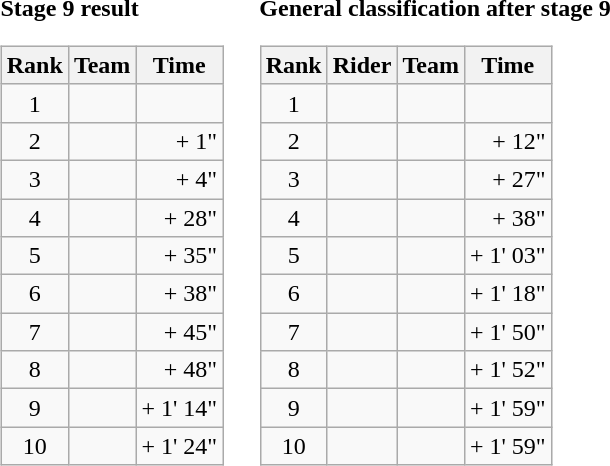<table>
<tr>
<td><strong>Stage 9 result</strong><br><table class="wikitable">
<tr>
<th>Rank</th>
<th>Team</th>
<th>Time</th>
</tr>
<tr>
<td style="text-align:center;">1</td>
<td> </td>
<td style="text-align:right;"></td>
</tr>
<tr>
<td style="text-align:center;">2</td>
<td></td>
<td style="text-align:right;">+ 1"</td>
</tr>
<tr>
<td style="text-align:center;">3</td>
<td></td>
<td style="text-align:right;">+ 4"</td>
</tr>
<tr>
<td style="text-align:center;">4</td>
<td></td>
<td style="text-align:right;">+ 28"</td>
</tr>
<tr>
<td style="text-align:center;">5</td>
<td></td>
<td style="text-align:right;">+ 35"</td>
</tr>
<tr>
<td style="text-align:center;">6</td>
<td></td>
<td style="text-align:right;">+ 38"</td>
</tr>
<tr>
<td style="text-align:center;">7</td>
<td></td>
<td style="text-align:right;">+ 45"</td>
</tr>
<tr>
<td style="text-align:center;">8</td>
<td></td>
<td style="text-align:right;">+ 48"</td>
</tr>
<tr>
<td style="text-align:center;">9</td>
<td></td>
<td style="text-align:right;">+ 1' 14"</td>
</tr>
<tr>
<td style="text-align:center;">10</td>
<td></td>
<td style="text-align:right;">+ 1' 24"</td>
</tr>
</table>
</td>
<td></td>
<td><strong>General classification after stage 9</strong><br><table class="wikitable">
<tr>
<th scope="col">Rank</th>
<th scope="col">Rider</th>
<th scope="col">Team</th>
<th scope="col">Time</th>
</tr>
<tr>
<td style="text-align:center;">1</td>
<td> </td>
<td></td>
<td style="text-align:right;"></td>
</tr>
<tr>
<td style="text-align:center;">2</td>
<td> </td>
<td></td>
<td style="text-align:right;">+ 12"</td>
</tr>
<tr>
<td style="text-align:center;">3</td>
<td> </td>
<td></td>
<td style="text-align:right;">+ 27"</td>
</tr>
<tr>
<td style="text-align:center;">4</td>
<td>  </td>
<td></td>
<td style="text-align:right;">+ 38"</td>
</tr>
<tr>
<td style="text-align:center;">5</td>
<td></td>
<td></td>
<td style="text-align:right;">+ 1' 03"</td>
</tr>
<tr>
<td style="text-align:center;">6</td>
<td></td>
<td></td>
<td style="text-align:right;">+ 1' 18"</td>
</tr>
<tr>
<td style="text-align:center;">7</td>
<td></td>
<td></td>
<td style="text-align:right;">+ 1' 50"</td>
</tr>
<tr>
<td style="text-align:center;">8</td>
<td></td>
<td></td>
<td style="text-align:right;">+ 1' 52"</td>
</tr>
<tr>
<td style="text-align:center;">9</td>
<td></td>
<td></td>
<td style="text-align:right;">+ 1' 59"</td>
</tr>
<tr>
<td style="text-align:center;">10</td>
<td></td>
<td></td>
<td style="text-align:right;">+ 1' 59"</td>
</tr>
</table>
</td>
</tr>
</table>
